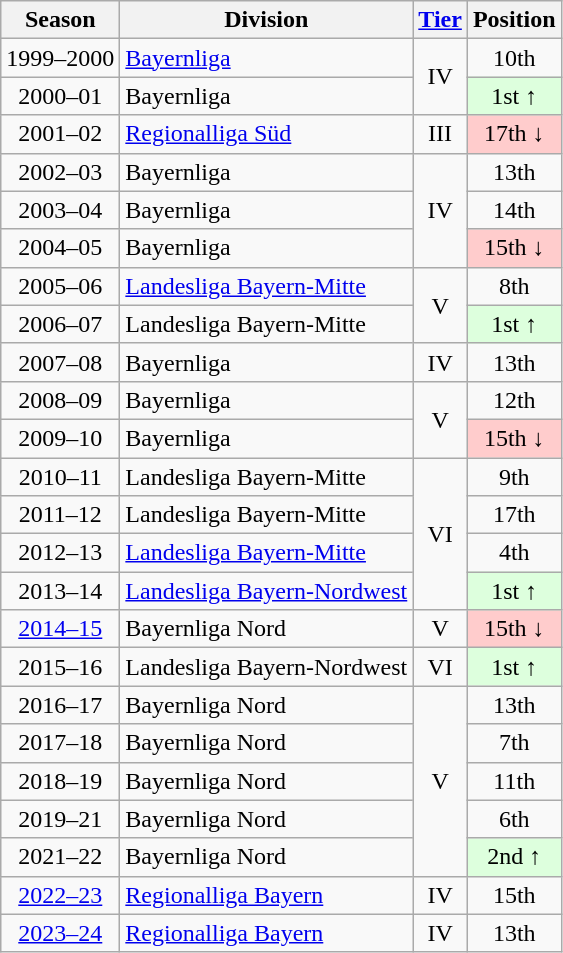<table class="wikitable">
<tr>
<th>Season</th>
<th>Division</th>
<th><a href='#'>Tier</a></th>
<th>Position</th>
</tr>
<tr align="center">
<td>1999–2000</td>
<td align="left"><a href='#'>Bayernliga</a></td>
<td rowspan=2>IV</td>
<td>10th</td>
</tr>
<tr align="center">
<td>2000–01</td>
<td align="left">Bayernliga</td>
<td style="background:#ddffdd">1st ↑</td>
</tr>
<tr align="center">
<td>2001–02</td>
<td align="left"><a href='#'>Regionalliga Süd</a></td>
<td>III</td>
<td style="background:#ffcccc">17th ↓</td>
</tr>
<tr align="center">
<td>2002–03</td>
<td align="left">Bayernliga</td>
<td rowspan=3>IV</td>
<td>13th</td>
</tr>
<tr align="center">
<td>2003–04</td>
<td align="left">Bayernliga</td>
<td>14th</td>
</tr>
<tr align="center">
<td>2004–05</td>
<td align="left">Bayernliga</td>
<td style="background:#ffcccc">15th ↓</td>
</tr>
<tr align="center">
<td>2005–06</td>
<td align="left"><a href='#'>Landesliga Bayern-Mitte</a></td>
<td rowspan=2>V</td>
<td>8th</td>
</tr>
<tr align="center">
<td>2006–07</td>
<td align="left">Landesliga Bayern-Mitte</td>
<td style="background:#ddffdd">1st ↑</td>
</tr>
<tr align="center">
<td>2007–08</td>
<td align="left">Bayernliga</td>
<td>IV</td>
<td>13th</td>
</tr>
<tr align="center">
<td>2008–09</td>
<td align="left">Bayernliga</td>
<td rowspan=2>V</td>
<td>12th</td>
</tr>
<tr align="center">
<td>2009–10</td>
<td align="left">Bayernliga</td>
<td style="background:#ffcccc">15th ↓</td>
</tr>
<tr align="center">
<td>2010–11</td>
<td align="left">Landesliga Bayern-Mitte</td>
<td rowspan=4>VI</td>
<td>9th</td>
</tr>
<tr align="center">
<td>2011–12</td>
<td align="left">Landesliga Bayern-Mitte</td>
<td>17th</td>
</tr>
<tr align="center">
<td>2012–13</td>
<td align="left"><a href='#'>Landesliga Bayern-Mitte</a></td>
<td>4th</td>
</tr>
<tr align="center">
<td>2013–14</td>
<td align="left"><a href='#'>Landesliga Bayern-Nordwest</a></td>
<td style="background:#ddffdd">1st ↑</td>
</tr>
<tr align="center">
<td><a href='#'>2014–15</a></td>
<td align="left">Bayernliga Nord</td>
<td>V</td>
<td style="background:#ffcccc">15th ↓</td>
</tr>
<tr align="center">
<td>2015–16</td>
<td align="left">Landesliga Bayern-Nordwest</td>
<td>VI</td>
<td style="background:#ddffdd">1st ↑</td>
</tr>
<tr align="center">
<td>2016–17</td>
<td align="left">Bayernliga Nord</td>
<td rowspan=5>V</td>
<td>13th</td>
</tr>
<tr align="center">
<td>2017–18</td>
<td align="left">Bayernliga Nord</td>
<td>7th</td>
</tr>
<tr align="center">
<td>2018–19</td>
<td align="left">Bayernliga Nord</td>
<td>11th</td>
</tr>
<tr align="center">
<td>2019–21</td>
<td align="left">Bayernliga Nord</td>
<td>6th</td>
</tr>
<tr align="center">
<td>2021–22</td>
<td align="left">Bayernliga Nord</td>
<td style="background:#ddffdd">2nd ↑</td>
</tr>
<tr align="center">
<td><a href='#'>2022–23</a></td>
<td align="left"><a href='#'>Regionalliga Bayern</a></td>
<td>IV</td>
<td>15th</td>
</tr>
<tr align="center">
<td><a href='#'>2023–24</a></td>
<td align="left"><a href='#'>Regionalliga Bayern</a></td>
<td>IV</td>
<td>13th</td>
</tr>
</table>
